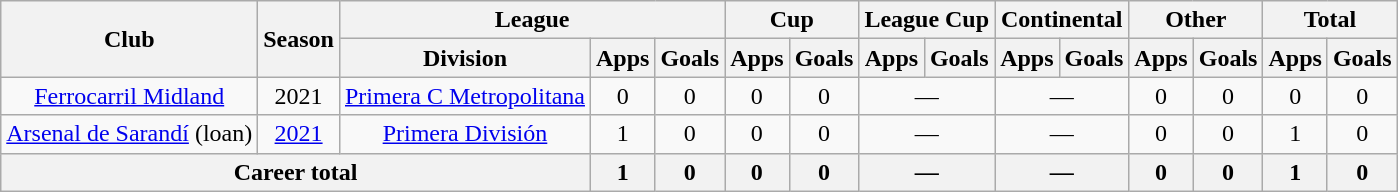<table class="wikitable" style="text-align:center">
<tr>
<th rowspan="2">Club</th>
<th rowspan="2">Season</th>
<th colspan="3">League</th>
<th colspan="2">Cup</th>
<th colspan="2">League Cup</th>
<th colspan="2">Continental</th>
<th colspan="2">Other</th>
<th colspan="2">Total</th>
</tr>
<tr>
<th>Division</th>
<th>Apps</th>
<th>Goals</th>
<th>Apps</th>
<th>Goals</th>
<th>Apps</th>
<th>Goals</th>
<th>Apps</th>
<th>Goals</th>
<th>Apps</th>
<th>Goals</th>
<th>Apps</th>
<th>Goals</th>
</tr>
<tr>
<td rowspan="1"><a href='#'>Ferrocarril Midland</a></td>
<td>2021</td>
<td rowspan="1"><a href='#'>Primera C Metropolitana</a></td>
<td>0</td>
<td>0</td>
<td>0</td>
<td>0</td>
<td colspan="2">—</td>
<td colspan="2">—</td>
<td>0</td>
<td>0</td>
<td>0</td>
<td>0</td>
</tr>
<tr>
<td rowspan="1"><a href='#'>Arsenal de Sarandí</a> (loan)</td>
<td><a href='#'>2021</a></td>
<td rowspan="1"><a href='#'>Primera División</a></td>
<td>1</td>
<td>0</td>
<td>0</td>
<td>0</td>
<td colspan="2">—</td>
<td colspan="2">—</td>
<td>0</td>
<td>0</td>
<td>1</td>
<td>0</td>
</tr>
<tr>
<th colspan="3">Career total</th>
<th>1</th>
<th>0</th>
<th>0</th>
<th>0</th>
<th colspan="2">—</th>
<th colspan="2">—</th>
<th>0</th>
<th>0</th>
<th>1</th>
<th>0</th>
</tr>
</table>
